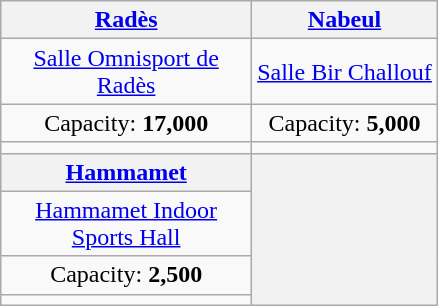<table class="wikitable" style="margin:1em auto; text-align:center">
<tr>
<th><a href='#'>Radès</a></th>
<th><a href='#'>Nabeul</a></th>
</tr>
<tr>
<td><a href='#'>Salle Omnisport de Radès</a></td>
<td><a href='#'>Salle Bir Challouf</a></td>
</tr>
<tr>
<td>Capacity: <strong>17,000</strong></td>
<td>Capacity: <strong>5,000</strong></td>
</tr>
<tr>
<td></td>
<td></td>
</tr>
<tr>
<th width=160><a href='#'>Hammamet</a></th>
<th rowspan=8><br></th>
</tr>
<tr>
<td><a href='#'>Hammamet Indoor Sports Hall</a></td>
</tr>
<tr>
<td>Capacity: <strong>2,500</strong></td>
</tr>
<tr>
<td></td>
</tr>
</table>
